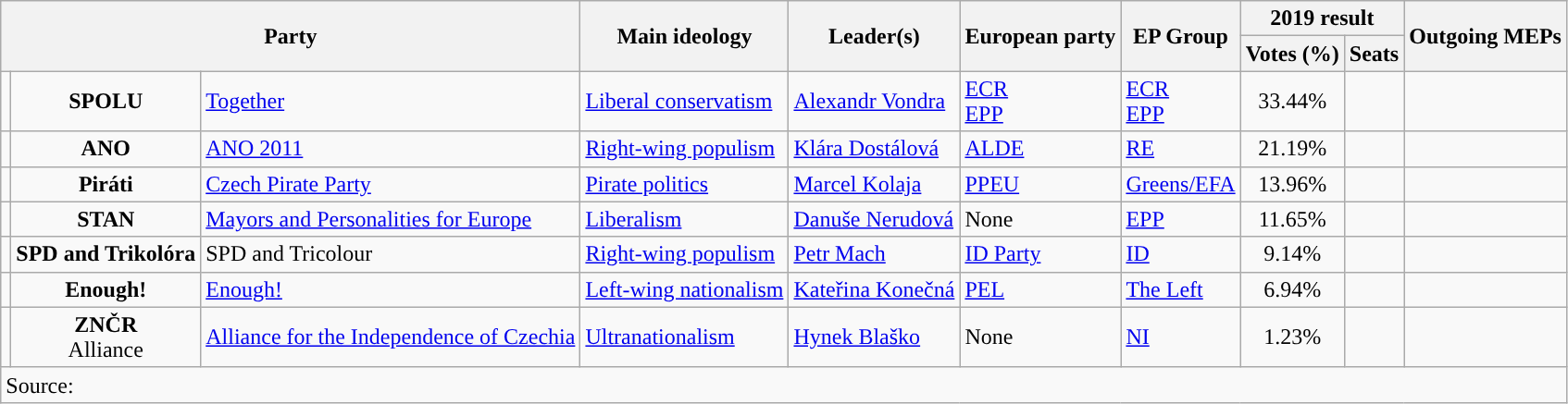<table class="wikitable" style="text-align:left">
<tr>
<th colspan="3" rowspan="2">Party</th>
<th rowspan="2">Main ideology</th>
<th rowspan="2">Leader(s)</th>
<th rowspan="2">European party</th>
<th rowspan="2">EP Group</th>
<th colspan="2">2019 result</th>
<th rowspan="2">Outgoing MEPs</th>
</tr>
<tr>
<th>Votes (%)</th>
<th>Seats</th>
</tr>
<tr>
<td style="color:inherit;background:"></td>
<td style="text-align:center;"><strong>SPOLU</strong></td>
<td><a href='#'>Together</a></td>
<td><a href='#'>Liberal conservatism</a></td>
<td><a href='#'>Alexandr Vondra</a></td>
<td><a href='#'>ECR</a><br><a href='#'>EPP</a></td>
<td><a href='#'>ECR</a><br><a href='#'>EPP</a></td>
<td style="text-align:center;">33.44% </td>
<td></td>
<td></td>
</tr>
<tr>
<td style="color:inherit;background:"></td>
<td style="text-align:center;"><strong>ANO</strong></td>
<td><a href='#'>ANO 2011</a><br></td>
<td><a href='#'>Right-wing populism</a></td>
<td><a href='#'>Klára Dostálová</a></td>
<td><a href='#'>ALDE</a></td>
<td><a href='#'>RE</a></td>
<td style="text-align:center;">21.19%</td>
<td></td>
<td></td>
</tr>
<tr>
<td style="color:inherit;background:"></td>
<td style="text-align:center;"><strong>Piráti</strong></td>
<td><a href='#'>Czech Pirate Party</a><br></td>
<td><a href='#'>Pirate politics</a></td>
<td><a href='#'>Marcel Kolaja</a></td>
<td><a href='#'>PPEU</a></td>
<td><a href='#'>Greens/EFA</a></td>
<td style="text-align:center;">13.96%</td>
<td></td>
<td></td>
</tr>
<tr>
<td style="color:inherit;background:"></td>
<td style="text-align:center;"><strong>STAN</strong></td>
<td><a href='#'>Mayors and Personalities for Europe</a></td>
<td><a href='#'>Liberalism</a></td>
<td><a href='#'>Danuše Nerudová</a></td>
<td>None</td>
<td><a href='#'>EPP</a></td>
<td style="text-align:center;">11.65% </td>
<td></td>
<td></td>
</tr>
<tr>
<td style="color:inherit;background:"></td>
<td style="text-align:center;"><strong>SPD and Trikolóra</strong></td>
<td>SPD and Tricolour<br></td>
<td><a href='#'>Right-wing populism</a></td>
<td><a href='#'>Petr Mach</a></td>
<td><a href='#'>ID Party</a></td>
<td><a href='#'>ID</a></td>
<td style="text-align:center;">9.14% </td>
<td></td>
<td></td>
</tr>
<tr>
<td style="color:inherit;background:"></td>
<td style="text-align:center;"><strong>Enough!</strong></td>
<td><a href='#'>Enough!</a><br></td>
<td><a href='#'>Left-wing nationalism</a></td>
<td><a href='#'>Kateřina Konečná</a></td>
<td><a href='#'>PEL</a></td>
<td><a href='#'>The Left</a></td>
<td style="text-align:center;">6.94%</td>
<td></td>
<td></td>
</tr>
<tr>
<td style="color:inherit;background:"></td>
<td style="text-align:center;"><strong>ZNČR</strong><br>Alliance</td>
<td><a href='#'>Alliance for the Independence of Czechia</a></td>
<td><a href='#'>Ultranationalism</a></td>
<td><a href='#'>Hynek Blaško</a></td>
<td>None</td>
<td><a href='#'>NI</a></td>
<td style="text-align:center;">1.23%</td>
<td></td>
<td></td>
</tr>
<tr>
<td colspan="10">Source:</td>
</tr>
</table>
